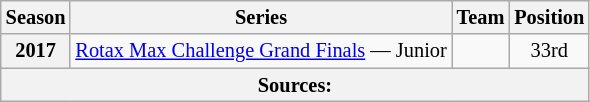<table class="wikitable" style="font-size: 85%; text-align:center">
<tr>
<th>Season</th>
<th>Series</th>
<th>Team</th>
<th>Position</th>
</tr>
<tr>
<th>2017</th>
<td align="left"><a href='#'>Rotax Max Challenge Grand Finals</a> — Junior</td>
<td align="left"></td>
<td>33rd</td>
</tr>
<tr>
<th colspan="4">Sources:</th>
</tr>
</table>
